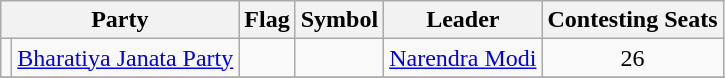<table class="wikitable " style="text-align:center">
<tr>
<th colspan="2">Party</th>
<th>Flag</th>
<th>Symbol</th>
<th>Leader</th>
<th>Contesting Seats</th>
</tr>
<tr>
<td></td>
<td><a href='#'>Bharatiya Janata Party</a></td>
<td></td>
<td></td>
<td><a href='#'>Narendra Modi</a></td>
<td>26</td>
</tr>
<tr>
</tr>
</table>
